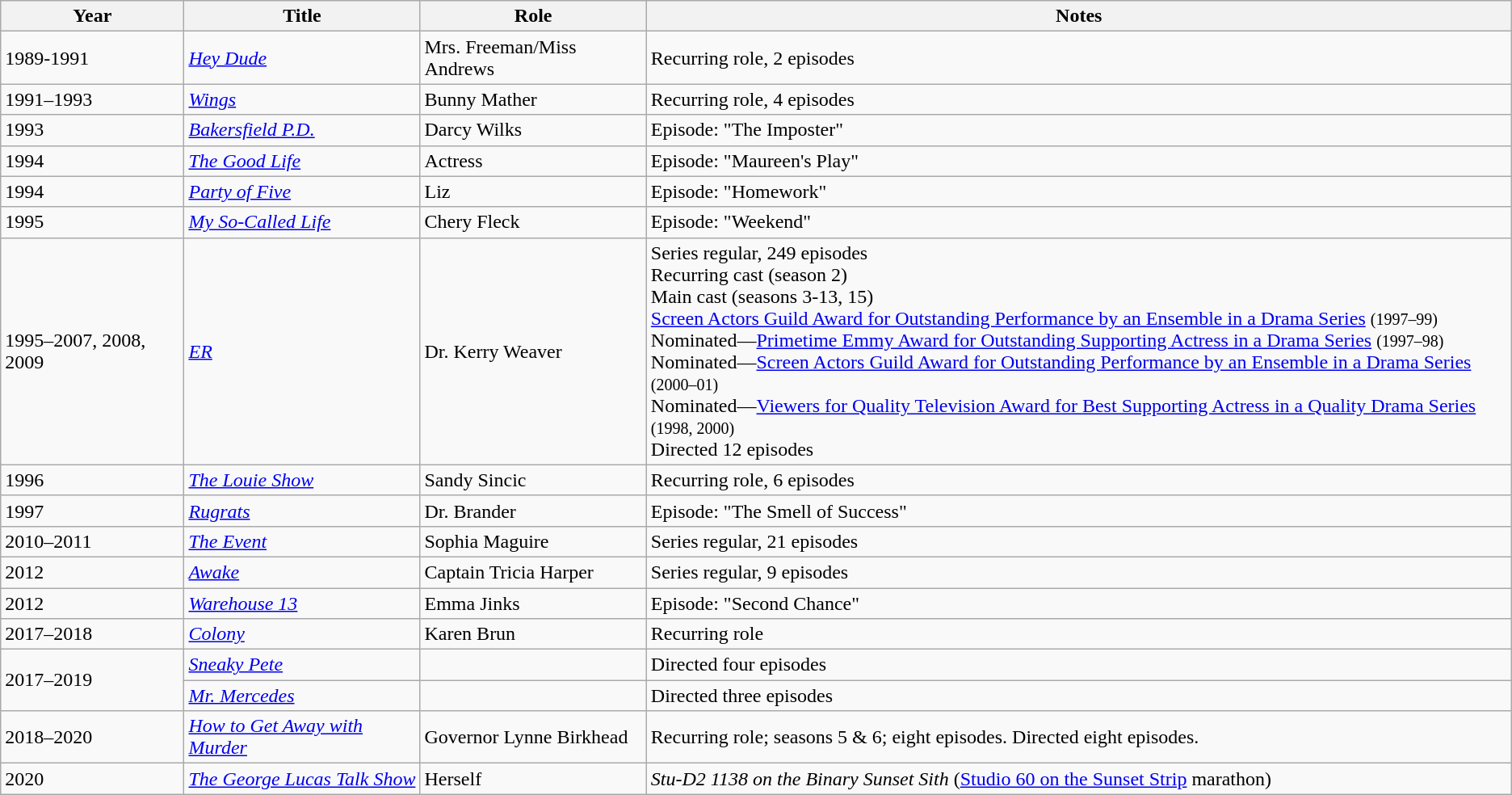<table class="wikitable sortable">
<tr>
<th>Year</th>
<th>Title</th>
<th>Role</th>
<th>Notes</th>
</tr>
<tr>
<td>1989-1991</td>
<td><em><a href='#'>Hey Dude</a></em></td>
<td>Mrs. Freeman/Miss Andrews</td>
<td>Recurring role, 2 episodes</td>
</tr>
<tr>
<td>1991–1993</td>
<td><em><a href='#'>Wings</a></em></td>
<td>Bunny Mather</td>
<td>Recurring role, 4 episodes</td>
</tr>
<tr>
<td>1993</td>
<td><em><a href='#'>Bakersfield P.D.</a></em></td>
<td>Darcy Wilks</td>
<td>Episode: "The Imposter"</td>
</tr>
<tr>
<td>1994</td>
<td><em><a href='#'>The Good Life</a></em></td>
<td>Actress</td>
<td>Episode: "Maureen's Play"</td>
</tr>
<tr>
<td>1994</td>
<td><em><a href='#'>Party of Five</a></em></td>
<td>Liz</td>
<td>Episode: "Homework"</td>
</tr>
<tr>
<td>1995</td>
<td><em><a href='#'>My So-Called Life</a></em></td>
<td>Chery Fleck</td>
<td>Episode: "Weekend"</td>
</tr>
<tr>
<td>1995–2007, 2008, 2009</td>
<td><em><a href='#'>ER</a></em></td>
<td>Dr. Kerry Weaver</td>
<td>Series regular, 249 episodes<br>Recurring cast (season 2)<br>Main cast (seasons 3-13, 15)<br><a href='#'>Screen Actors Guild Award for Outstanding Performance by an Ensemble in a Drama Series</a> <small>(1997–99)</small><br>Nominated—<a href='#'>Primetime Emmy Award for Outstanding Supporting Actress in a Drama Series</a> <small>(1997–98)</small><br>Nominated—<a href='#'>Screen Actors Guild Award for Outstanding Performance by an Ensemble in a Drama Series</a> <small>(2000–01)</small><br>Nominated—<a href='#'>Viewers for Quality Television Award for Best Supporting Actress in a Quality Drama Series</a> <small>(1998, 2000)</small> <br> Directed 12 episodes</td>
</tr>
<tr>
<td>1996</td>
<td><em><a href='#'>The Louie Show</a></em></td>
<td>Sandy Sincic</td>
<td>Recurring role, 6 episodes</td>
</tr>
<tr>
<td>1997</td>
<td><em><a href='#'>Rugrats</a></em></td>
<td>Dr. Brander</td>
<td>Episode: "The Smell of Success"</td>
</tr>
<tr>
<td>2010–2011</td>
<td><em><a href='#'>The Event</a></em></td>
<td>Sophia Maguire</td>
<td>Series regular, 21 episodes</td>
</tr>
<tr>
<td>2012</td>
<td><em><a href='#'>Awake</a></em></td>
<td>Captain Tricia Harper</td>
<td>Series regular, 9 episodes</td>
</tr>
<tr>
<td>2012</td>
<td><em><a href='#'>Warehouse 13</a></em></td>
<td>Emma Jinks</td>
<td>Episode: "Second Chance"</td>
</tr>
<tr>
<td>2017–2018</td>
<td><em><a href='#'>Colony</a></em></td>
<td>Karen Brun</td>
<td>Recurring role</td>
</tr>
<tr>
<td rowspan="2">2017–2019</td>
<td><em><a href='#'>Sneaky Pete</a></em></td>
<td></td>
<td>Directed four episodes</td>
</tr>
<tr>
<td><em><a href='#'>Mr. Mercedes</a></em></td>
<td></td>
<td>Directed three episodes</td>
</tr>
<tr>
<td>2018–2020</td>
<td><em><a href='#'>How to Get Away with Murder</a></em></td>
<td>Governor Lynne Birkhead</td>
<td>Recurring role; seasons 5 & 6; eight episodes. Directed eight episodes.</td>
</tr>
<tr>
<td>2020</td>
<td><em><a href='#'>The George Lucas Talk Show</a></em></td>
<td>Herself</td>
<td><em>Stu-D2 1138 on the Binary Sunset Sith</em> (<a href='#'>Studio 60 on the Sunset Strip</a> marathon)</td>
</tr>
</table>
